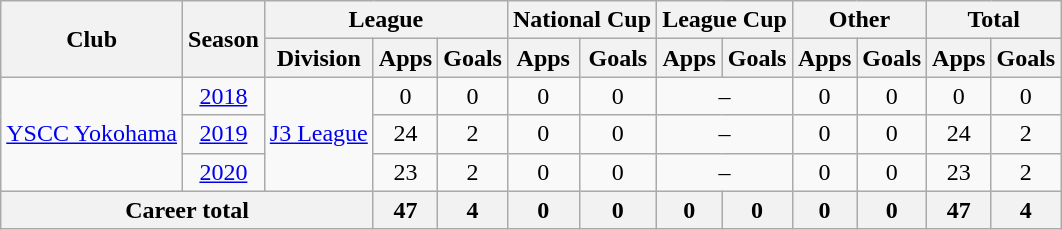<table class="wikitable" style="text-align: center">
<tr>
<th rowspan="2">Club</th>
<th rowspan="2">Season</th>
<th colspan="3">League</th>
<th colspan="2">National Cup</th>
<th colspan="2">League Cup</th>
<th colspan="2">Other</th>
<th colspan="2">Total</th>
</tr>
<tr>
<th>Division</th>
<th>Apps</th>
<th>Goals</th>
<th>Apps</th>
<th>Goals</th>
<th>Apps</th>
<th>Goals</th>
<th>Apps</th>
<th>Goals</th>
<th>Apps</th>
<th>Goals</th>
</tr>
<tr>
<td rowspan="3"><a href='#'>YSCC Yokohama</a></td>
<td><a href='#'>2018</a></td>
<td rowspan="3"><a href='#'>J3 League</a></td>
<td>0</td>
<td>0</td>
<td>0</td>
<td>0</td>
<td colspan="2">–</td>
<td>0</td>
<td>0</td>
<td>0</td>
<td>0</td>
</tr>
<tr>
<td><a href='#'>2019</a></td>
<td>24</td>
<td>2</td>
<td>0</td>
<td>0</td>
<td colspan="2">–</td>
<td>0</td>
<td>0</td>
<td>24</td>
<td>2</td>
</tr>
<tr>
<td><a href='#'>2020</a></td>
<td>23</td>
<td>2</td>
<td>0</td>
<td>0</td>
<td colspan="2">–</td>
<td>0</td>
<td>0</td>
<td>23</td>
<td>2</td>
</tr>
<tr>
<th colspan=3>Career total</th>
<th>47</th>
<th>4</th>
<th>0</th>
<th>0</th>
<th>0</th>
<th>0</th>
<th>0</th>
<th>0</th>
<th>47</th>
<th>4</th>
</tr>
</table>
